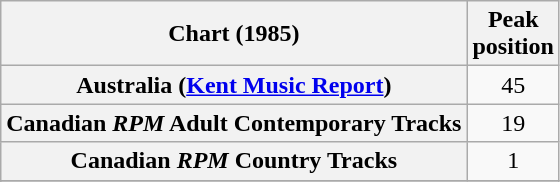<table class="wikitable sortable plainrowheaders">
<tr>
<th scope="col">Chart (1985)</th>
<th scope="col">Peak<br>position</th>
</tr>
<tr>
<th scope="row">Australia (<a href='#'>Kent Music Report</a>)</th>
<td align="center">45</td>
</tr>
<tr>
<th scope="row">Canadian <em>RPM</em> Adult Contemporary Tracks</th>
<td align="center">19</td>
</tr>
<tr>
<th scope="row">Canadian <em>RPM</em> Country Tracks</th>
<td align="center">1</td>
</tr>
<tr>
</tr>
<tr>
</tr>
<tr>
</tr>
</table>
